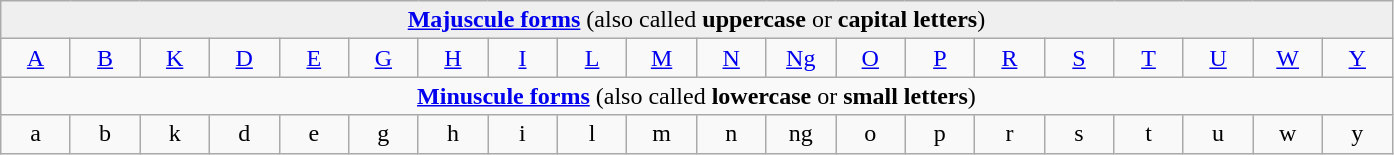<table class="wikitable" style="border-collapse:collapse;">
<tr>
<td colspan="20" bgcolor="#EFEFEF" align="center"><strong><a href='#'>Majuscule forms</a></strong> (also called <strong>uppercase</strong> or <strong>capital letters</strong>)</td>
</tr>
<tr>
<td width=3% align="center"><a href='#'>A</a></td>
<td width=3% align="center"><a href='#'>B</a></td>
<td width=3% align="center"><a href='#'>K</a></td>
<td width=3% align="center"><a href='#'>D</a></td>
<td width=3% align="center"><a href='#'>E</a></td>
<td width=3% align="center"><a href='#'>G</a></td>
<td width=3% align="center"><a href='#'>H</a></td>
<td width=3% align="center"><a href='#'>I</a></td>
<td width=3% align="center"><a href='#'>L</a></td>
<td width=3% align="center"><a href='#'>M</a></td>
<td width=3% align="center"><a href='#'>N</a></td>
<td width=3% align="center"><a href='#'>Ng</a></td>
<td width=3% align="center"><a href='#'>O</a></td>
<td width=3% align="center"><a href='#'>P</a></td>
<td width=3% align="center"><a href='#'>R</a></td>
<td width=3% align="center"><a href='#'>S</a></td>
<td width=3% align="center"><a href='#'>T</a></td>
<td width=3% align="center"><a href='#'>U</a></td>
<td width=3% align="center"><a href='#'>W</a></td>
<td width=3% align="center"><a href='#'>Y</a></td>
</tr>
<tr>
<td colspan="20" align="center"><strong><a href='#'>Minuscule forms</a></strong> (also called <strong>lowercase</strong> or <strong>small letters</strong>)</td>
</tr>
<tr>
<td align="center">a</td>
<td align="center">b</td>
<td align="center">k</td>
<td align="center">d</td>
<td align="center">e</td>
<td align="center">g</td>
<td align="center">h</td>
<td align="center">i</td>
<td align="center">l</td>
<td align="center">m</td>
<td align="center">n</td>
<td align="center">ng</td>
<td align="center">o</td>
<td align="center">p</td>
<td align="center">r</td>
<td align="center">s</td>
<td align="center">t</td>
<td align="center">u</td>
<td align="center">w</td>
<td align="center">y</td>
</tr>
</table>
